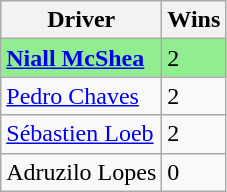<table class="wikitable">
<tr>
<th>Driver</th>
<th>Wins</th>
</tr>
<tr style="background:lightgreen;">
<td><strong> <a href='#'>Niall McShea</a></strong></td>
<td>2</td>
</tr>
<tr>
<td> <a href='#'>Pedro Chaves</a></td>
<td>2</td>
</tr>
<tr>
<td> <a href='#'>Sébastien Loeb</a></td>
<td>2</td>
</tr>
<tr>
<td> Adruzilo Lopes</td>
<td>0</td>
</tr>
</table>
